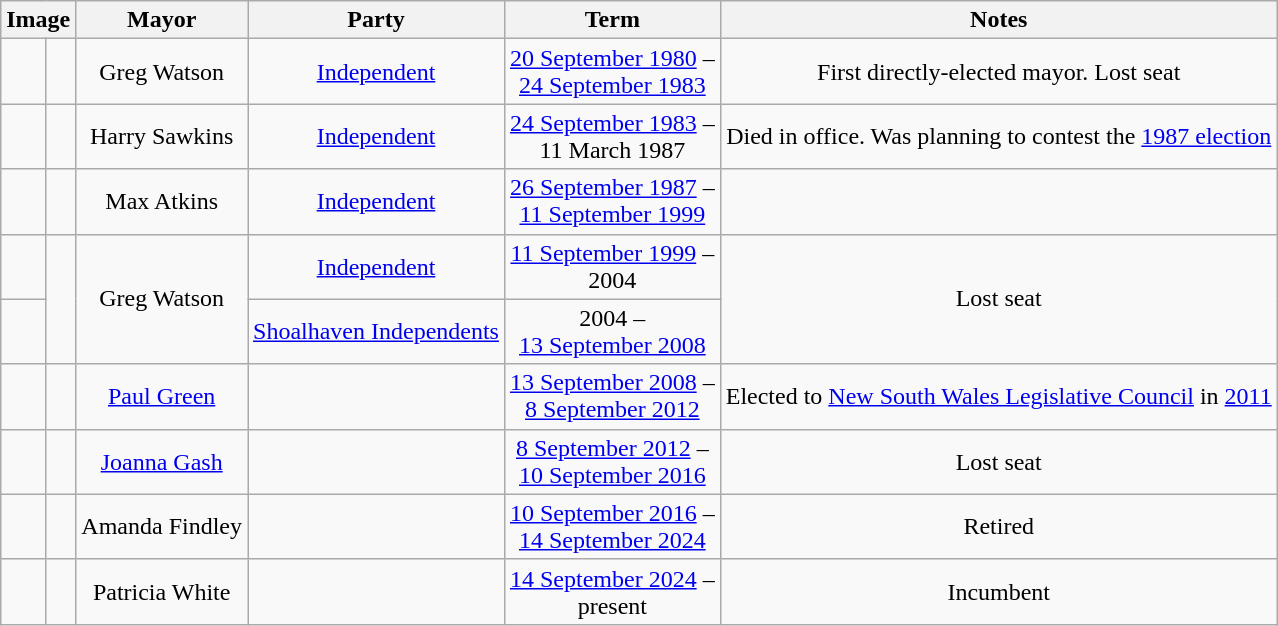<table class=wikitable style="text-align:center">
<tr>
<th colspan=2>Image</th>
<th>Mayor</th>
<th>Party</th>
<th>Term</th>
<th>Notes</th>
</tr>
<tr>
<td> </td>
<td></td>
<td>Greg Watson</td>
<td><a href='#'>Independent</a></td>
<td nowrap><a href='#'>20 September 1980</a> –<br><a href='#'>24 September 1983</a></td>
<td>First directly-elected mayor. Lost seat</td>
</tr>
<tr>
<td> </td>
<td></td>
<td>Harry Sawkins <br> </td>
<td><a href='#'>Independent</a></td>
<td nowrap><a href='#'>24 September 1983</a> –<br>11 March 1987</td>
<td>Died in office. Was planning to contest the <a href='#'>1987 election</a></td>
</tr>
<tr>
<td> </td>
<td></td>
<td>Max Atkins</td>
<td><a href='#'>Independent</a></td>
<td nowrap><a href='#'>26 September 1987</a> –<br><a href='#'>11 September 1999</a></td>
<td></td>
</tr>
<tr>
<td> </td>
<td rowspan=2></td>
<td rowspan=2>Greg Watson</td>
<td><a href='#'>Independent</a></td>
<td nowrap><a href='#'>11 September 1999</a> –<br>2004</td>
<td rowspan=2>Lost seat</td>
</tr>
<tr>
<td> </td>
<td><a href='#'>Shoalhaven Independents</a></td>
<td nowrap>2004 –<br><a href='#'>13 September 2008</a></td>
</tr>
<tr>
<td> </td>
<td></td>
<td><a href='#'>Paul Green</a> <br> </td>
<td></td>
<td nowrap><a href='#'>13 September 2008</a> –<br><a href='#'>8 September 2012</a></td>
<td>Elected to <a href='#'>New South Wales Legislative Council</a> in <a href='#'>2011</a></td>
</tr>
<tr>
<td> </td>
<td></td>
<td><a href='#'>Joanna Gash</a> <br> </td>
<td></td>
<td nowrap><a href='#'>8 September 2012</a> –<br><a href='#'>10 September 2016</a></td>
<td>Lost seat</td>
</tr>
<tr>
<td> </td>
<td></td>
<td>Amanda Findley</td>
<td></td>
<td nowrap><a href='#'>10 September 2016</a> –<br><a href='#'>14 September 2024</a></td>
<td>Retired</td>
</tr>
<tr>
<td> </td>
<td></td>
<td>Patricia White</td>
<td></td>
<td nowrap><a href='#'>14 September 2024</a> –<br>present</td>
<td>Incumbent</td>
</tr>
</table>
